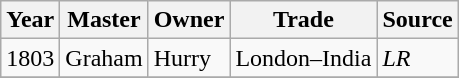<table class=" wikitable">
<tr>
<th>Year</th>
<th>Master</th>
<th>Owner</th>
<th>Trade</th>
<th>Source</th>
</tr>
<tr>
<td>1803</td>
<td>Graham</td>
<td>Hurry</td>
<td>London–India</td>
<td><em>LR</em></td>
</tr>
<tr>
</tr>
</table>
